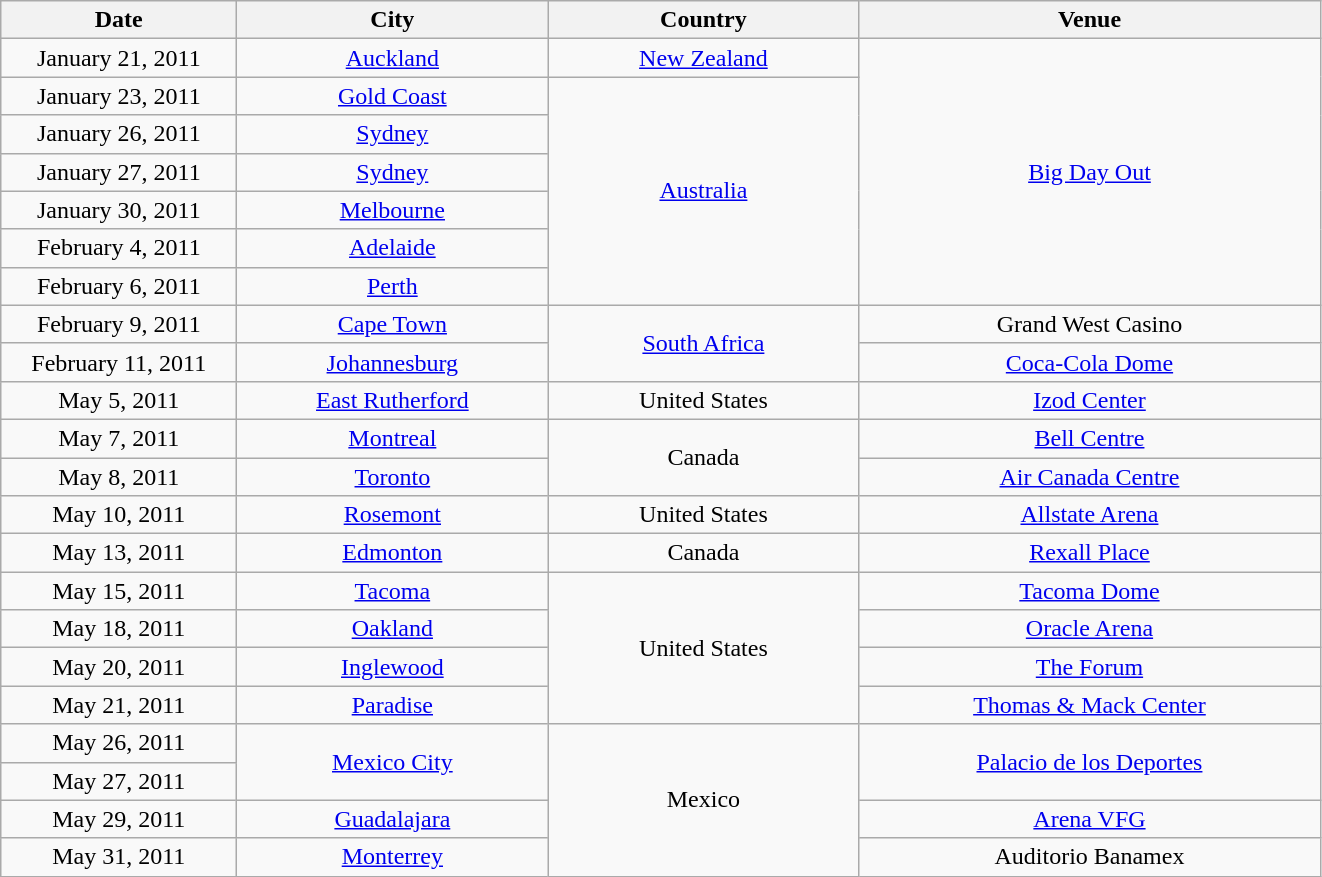<table class="wikitable" style="text-align:center;">
<tr>
<th style="width:150px;">Date</th>
<th style="width:200px;">City</th>
<th style="width:200px;">Country</th>
<th style="width:300px;">Venue</th>
</tr>
<tr>
<td>January 21, 2011</td>
<td><a href='#'>Auckland</a></td>
<td><a href='#'>New Zealand</a></td>
<td rowspan="7"><a href='#'>Big Day Out</a></td>
</tr>
<tr>
<td>January 23, 2011</td>
<td><a href='#'>Gold Coast</a></td>
<td rowspan="6"><a href='#'>Australia</a></td>
</tr>
<tr>
<td>January 26, 2011</td>
<td><a href='#'>Sydney</a></td>
</tr>
<tr>
<td>January 27, 2011</td>
<td><a href='#'>Sydney</a></td>
</tr>
<tr>
<td>January 30, 2011</td>
<td><a href='#'>Melbourne</a></td>
</tr>
<tr>
<td>February 4, 2011</td>
<td><a href='#'>Adelaide</a></td>
</tr>
<tr>
<td>February 6, 2011</td>
<td><a href='#'>Perth</a></td>
</tr>
<tr>
<td>February 9, 2011</td>
<td><a href='#'>Cape Town</a></td>
<td rowspan="2"><a href='#'>South Africa</a></td>
<td>Grand West Casino</td>
</tr>
<tr>
<td>February 11, 2011</td>
<td><a href='#'>Johannesburg</a></td>
<td><a href='#'>Coca-Cola Dome</a></td>
</tr>
<tr>
<td>May 5, 2011</td>
<td><a href='#'>East Rutherford</a></td>
<td>United States</td>
<td><a href='#'>Izod Center</a></td>
</tr>
<tr>
<td>May 7, 2011</td>
<td><a href='#'>Montreal</a></td>
<td rowspan="2">Canada</td>
<td><a href='#'>Bell Centre</a></td>
</tr>
<tr>
<td>May 8, 2011</td>
<td><a href='#'>Toronto</a></td>
<td><a href='#'>Air Canada Centre</a></td>
</tr>
<tr>
<td>May 10, 2011</td>
<td><a href='#'>Rosemont</a></td>
<td>United States</td>
<td><a href='#'>Allstate Arena</a></td>
</tr>
<tr>
<td>May 13, 2011</td>
<td><a href='#'>Edmonton</a></td>
<td>Canada</td>
<td><a href='#'>Rexall Place</a></td>
</tr>
<tr>
<td>May 15, 2011</td>
<td><a href='#'>Tacoma</a></td>
<td rowspan="4">United States</td>
<td><a href='#'>Tacoma Dome</a></td>
</tr>
<tr>
<td>May 18, 2011</td>
<td><a href='#'>Oakland</a></td>
<td><a href='#'>Oracle Arena</a></td>
</tr>
<tr>
<td>May 20, 2011</td>
<td><a href='#'>Inglewood</a></td>
<td><a href='#'>The Forum</a></td>
</tr>
<tr>
<td>May 21, 2011</td>
<td><a href='#'>Paradise</a></td>
<td><a href='#'>Thomas & Mack Center</a></td>
</tr>
<tr>
<td>May 26, 2011</td>
<td rowspan="2"><a href='#'>Mexico City</a></td>
<td rowspan="4">Mexico</td>
<td rowspan="2"><a href='#'>Palacio de los Deportes</a></td>
</tr>
<tr>
<td>May 27, 2011</td>
</tr>
<tr>
<td>May 29, 2011</td>
<td><a href='#'>Guadalajara</a></td>
<td><a href='#'>Arena VFG</a></td>
</tr>
<tr>
<td>May 31, 2011</td>
<td><a href='#'>Monterrey</a></td>
<td>Auditorio Banamex</td>
</tr>
</table>
